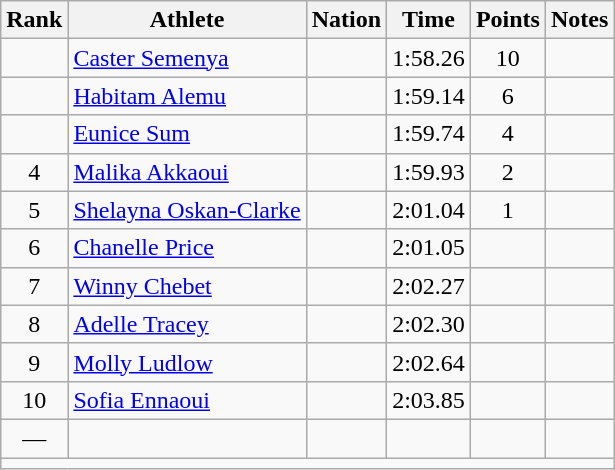<table class="wikitable mw-datatable sortable" style="text-align:center;">
<tr>
<th>Rank</th>
<th>Athlete</th>
<th>Nation</th>
<th>Time</th>
<th>Points</th>
<th>Notes</th>
</tr>
<tr>
<td></td>
<td align=left><a href='#'>Caster Semenya</a></td>
<td align=left></td>
<td>1:58.26</td>
<td>10</td>
<td></td>
</tr>
<tr>
<td></td>
<td align=left><a href='#'>Habitam Alemu</a></td>
<td align=left></td>
<td>1:59.14</td>
<td>6</td>
<td></td>
</tr>
<tr>
<td></td>
<td align=left><a href='#'>Eunice Sum</a></td>
<td align=left></td>
<td>1:59.74</td>
<td>4</td>
<td></td>
</tr>
<tr>
<td>4</td>
<td align=left><a href='#'>Malika Akkaoui</a></td>
<td align=left></td>
<td>1:59.93</td>
<td>2</td>
<td></td>
</tr>
<tr>
<td>5</td>
<td align=left><a href='#'>Shelayna Oskan-Clarke</a></td>
<td align=left></td>
<td>2:01.04</td>
<td>1</td>
<td></td>
</tr>
<tr>
<td>6</td>
<td align=left><a href='#'>Chanelle Price</a></td>
<td align=left></td>
<td>2:01.05</td>
<td></td>
<td></td>
</tr>
<tr>
<td>7</td>
<td align=left><a href='#'>Winny Chebet</a></td>
<td align=left></td>
<td>2:02.27</td>
<td></td>
<td></td>
</tr>
<tr>
<td>8</td>
<td align=left><a href='#'>Adelle Tracey</a></td>
<td align=left></td>
<td>2:02.30</td>
<td></td>
<td></td>
</tr>
<tr>
<td>9</td>
<td align=left><a href='#'>Molly Ludlow</a></td>
<td align=left></td>
<td>2:02.64</td>
<td></td>
<td></td>
</tr>
<tr>
<td>10</td>
<td align=left><a href='#'>Sofia Ennaoui</a></td>
<td align=left></td>
<td>2:03.85</td>
<td></td>
<td></td>
</tr>
<tr>
<td>—</td>
<td align=left></td>
<td align=left></td>
<td></td>
<td></td>
<td></td>
</tr>
<tr class="sortbottom">
<td colspan=6></td>
</tr>
</table>
